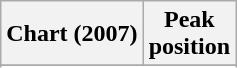<table class="wikitable sortable plainrowheaders" style="text-align:center">
<tr>
<th scope="col">Chart (2007)</th>
<th scope="col">Peak<br> position</th>
</tr>
<tr>
</tr>
<tr>
</tr>
</table>
